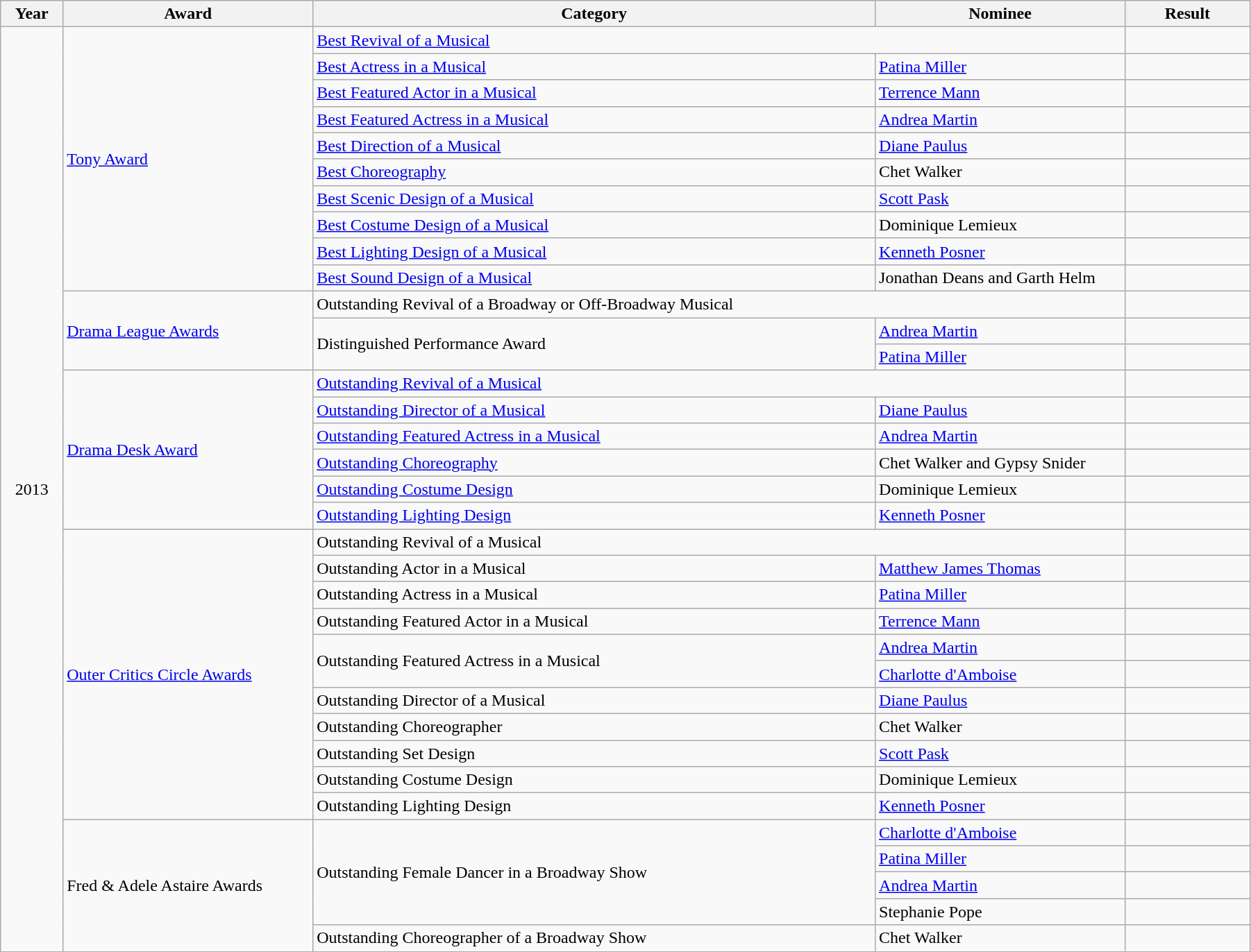<table class="wikitable" style="width:95%;">
<tr>
<th style="width:5%;">Year</th>
<th style="width:20%;">Award</th>
<th style="width:45%;">Category</th>
<th style="width:20%;">Nominee</th>
<th style="width:10%;">Result</th>
</tr>
<tr>
<td rowspan="36" style="text-align:center;">2013</td>
<td rowspan=10><a href='#'>Tony Award</a></td>
<td colspan=2><a href='#'>Best Revival of a Musical</a></td>
<td></td>
</tr>
<tr>
<td><a href='#'>Best Actress in a Musical</a></td>
<td><a href='#'>Patina Miller</a></td>
<td></td>
</tr>
<tr>
<td><a href='#'>Best Featured Actor in a Musical</a></td>
<td><a href='#'>Terrence Mann</a></td>
<td></td>
</tr>
<tr>
<td><a href='#'>Best Featured Actress in a Musical</a></td>
<td><a href='#'>Andrea Martin</a></td>
<td></td>
</tr>
<tr>
<td><a href='#'>Best Direction of a Musical</a></td>
<td><a href='#'>Diane Paulus</a></td>
<td></td>
</tr>
<tr>
<td><a href='#'>Best Choreography</a></td>
<td>Chet Walker</td>
<td></td>
</tr>
<tr>
<td><a href='#'>Best Scenic Design of a Musical</a></td>
<td><a href='#'>Scott Pask</a></td>
<td></td>
</tr>
<tr>
<td><a href='#'>Best Costume Design of a Musical</a></td>
<td>Dominique Lemieux</td>
<td></td>
</tr>
<tr>
<td><a href='#'>Best Lighting Design of a Musical</a></td>
<td><a href='#'>Kenneth Posner</a></td>
<td></td>
</tr>
<tr>
<td><a href='#'>Best Sound Design of a Musical</a></td>
<td>Jonathan Deans and Garth Helm</td>
<td></td>
</tr>
<tr>
<td rowspan="3"><a href='#'>Drama League Awards</a></td>
<td colspan="2">Outstanding Revival of a Broadway or Off-Broadway Musical</td>
<td></td>
</tr>
<tr>
<td rowspan="2">Distinguished Performance Award</td>
<td><a href='#'>Andrea Martin</a></td>
<td></td>
</tr>
<tr>
<td><a href='#'>Patina Miller</a></td>
<td></td>
</tr>
<tr>
<td rowspan=6><a href='#'>Drama Desk Award</a></td>
<td colspan=2><a href='#'>Outstanding Revival of a Musical</a></td>
<td></td>
</tr>
<tr>
<td><a href='#'>Outstanding Director of a Musical</a></td>
<td><a href='#'>Diane Paulus</a></td>
<td></td>
</tr>
<tr>
<td><a href='#'>Outstanding Featured Actress in a Musical</a></td>
<td><a href='#'>Andrea Martin</a></td>
<td></td>
</tr>
<tr>
<td><a href='#'>Outstanding Choreography</a></td>
<td>Chet Walker and Gypsy Snider</td>
<td></td>
</tr>
<tr>
<td><a href='#'>Outstanding Costume Design</a></td>
<td>Dominique Lemieux</td>
<td></td>
</tr>
<tr>
<td><a href='#'>Outstanding Lighting Design</a></td>
<td><a href='#'>Kenneth Posner</a></td>
<td></td>
</tr>
<tr>
<td rowspan=11><a href='#'>Outer Critics Circle Awards</a></td>
<td colspan=2>Outstanding Revival of a Musical</td>
<td></td>
</tr>
<tr>
<td>Outstanding Actor in a Musical</td>
<td><a href='#'>Matthew James Thomas</a></td>
<td></td>
</tr>
<tr>
<td>Outstanding Actress in a Musical</td>
<td><a href='#'>Patina Miller</a></td>
<td></td>
</tr>
<tr>
<td>Outstanding Featured Actor in a Musical</td>
<td><a href='#'>Terrence Mann</a></td>
<td></td>
</tr>
<tr>
<td rowspan=2>Outstanding Featured Actress in a Musical</td>
<td><a href='#'>Andrea Martin</a></td>
<td></td>
</tr>
<tr>
<td><a href='#'>Charlotte d'Amboise</a></td>
<td></td>
</tr>
<tr>
<td>Outstanding Director of a Musical</td>
<td><a href='#'>Diane Paulus</a></td>
<td></td>
</tr>
<tr>
<td>Outstanding Choreographer</td>
<td>Chet Walker</td>
<td></td>
</tr>
<tr>
<td>Outstanding Set Design</td>
<td><a href='#'>Scott Pask</a></td>
<td></td>
</tr>
<tr>
<td>Outstanding Costume Design</td>
<td>Dominique Lemieux</td>
<td></td>
</tr>
<tr>
<td>Outstanding Lighting Design</td>
<td><a href='#'>Kenneth Posner</a></td>
<td></td>
</tr>
<tr>
<td rowspan="5">Fred & Adele Astaire Awards</td>
<td rowspan="4">Outstanding Female Dancer in a Broadway Show</td>
<td><a href='#'>Charlotte d'Amboise</a></td>
<td></td>
</tr>
<tr>
<td><a href='#'>Patina Miller</a></td>
<td></td>
</tr>
<tr>
<td><a href='#'>Andrea Martin</a></td>
<td></td>
</tr>
<tr>
<td>Stephanie Pope</td>
<td></td>
</tr>
<tr>
<td>Outstanding Choreographer of a Broadway Show</td>
<td>Chet Walker</td>
<td></td>
</tr>
</table>
